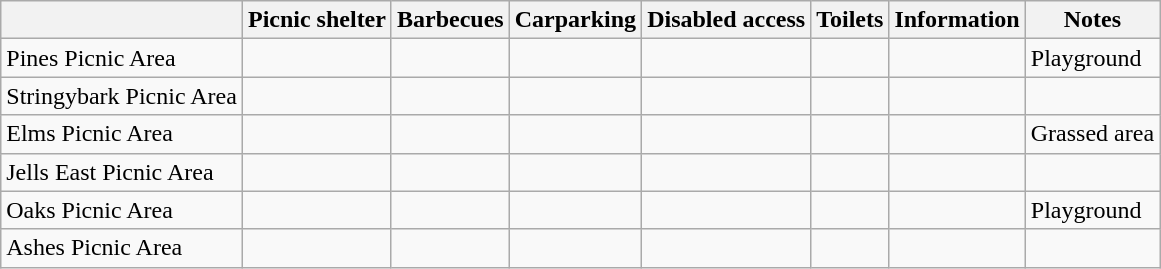<table class="wikitable sortable">
<tr>
<th></th>
<th>Picnic shelter</th>
<th>Barbecues</th>
<th>Carparking</th>
<th>Disabled access</th>
<th>Toilets</th>
<th>Information</th>
<th>Notes</th>
</tr>
<tr>
<td>Pines Picnic Area</td>
<td></td>
<td></td>
<td></td>
<td></td>
<td></td>
<td></td>
<td>Playground</td>
</tr>
<tr>
<td>Stringybark Picnic Area</td>
<td></td>
<td></td>
<td></td>
<td></td>
<td></td>
<td></td>
<td></td>
</tr>
<tr>
<td>Elms Picnic Area</td>
<td></td>
<td></td>
<td></td>
<td></td>
<td></td>
<td></td>
<td>Grassed area</td>
</tr>
<tr>
<td>Jells East Picnic Area</td>
<td></td>
<td></td>
<td></td>
<td></td>
<td></td>
<td></td>
<td></td>
</tr>
<tr>
<td>Oaks Picnic Area</td>
<td></td>
<td></td>
<td></td>
<td></td>
<td></td>
<td></td>
<td>Playground</td>
</tr>
<tr>
<td>Ashes Picnic Area</td>
<td></td>
<td></td>
<td></td>
<td></td>
<td></td>
<td></td>
<td></td>
</tr>
</table>
